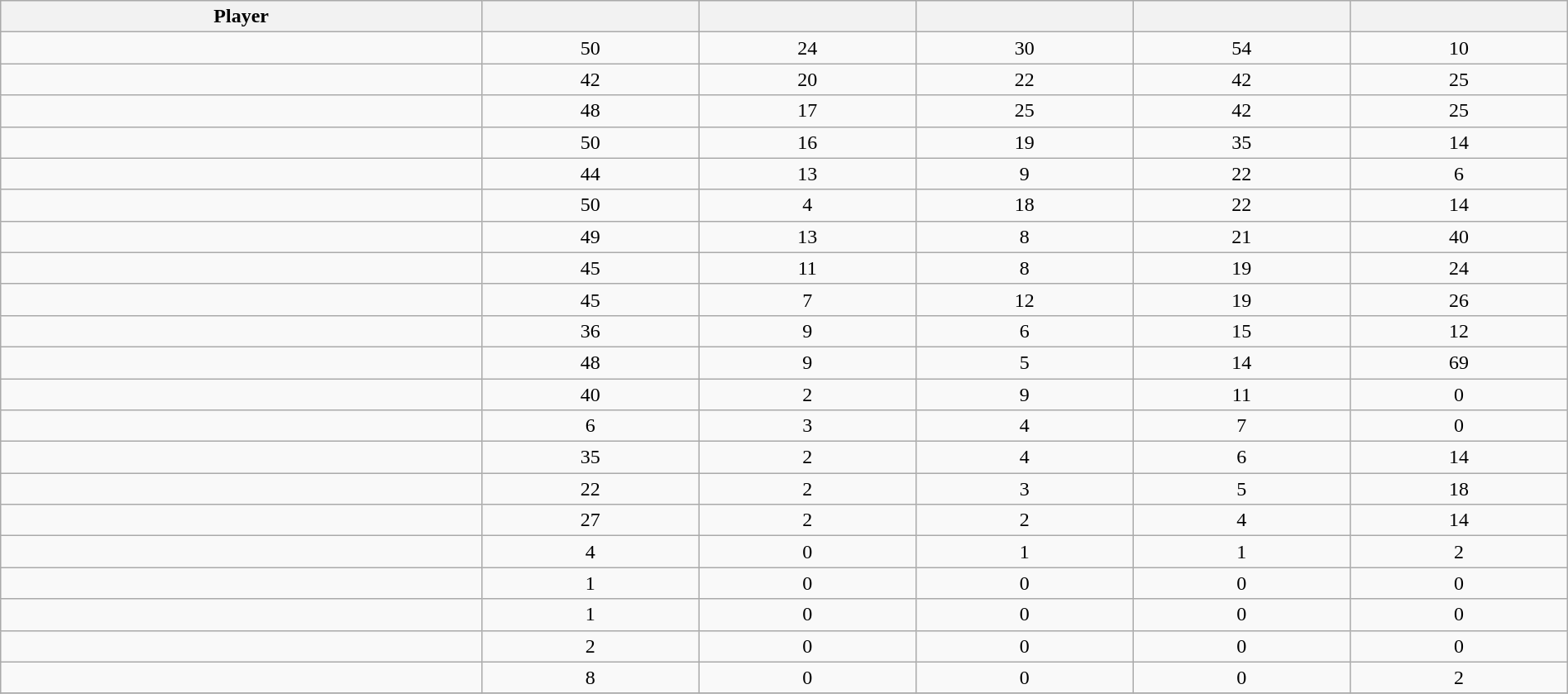<table class="wikitable sortable" style="width:100%;">
<tr align=center>
<th>Player</th>
<th></th>
<th></th>
<th></th>
<th></th>
<th></th>
</tr>
<tr align=center>
<td></td>
<td>50</td>
<td>24</td>
<td>30</td>
<td>54</td>
<td>10</td>
</tr>
<tr align=center>
<td></td>
<td>42</td>
<td>20</td>
<td>22</td>
<td>42</td>
<td>25</td>
</tr>
<tr align=center>
<td></td>
<td>48</td>
<td>17</td>
<td>25</td>
<td>42</td>
<td>25</td>
</tr>
<tr align=center>
<td></td>
<td>50</td>
<td>16</td>
<td>19</td>
<td>35</td>
<td>14</td>
</tr>
<tr align=center>
<td></td>
<td>44</td>
<td>13</td>
<td>9</td>
<td>22</td>
<td>6</td>
</tr>
<tr align=center>
<td></td>
<td>50</td>
<td>4</td>
<td>18</td>
<td>22</td>
<td>14</td>
</tr>
<tr align=center>
<td></td>
<td>49</td>
<td>13</td>
<td>8</td>
<td>21</td>
<td>40</td>
</tr>
<tr align=center>
<td></td>
<td>45</td>
<td>11</td>
<td>8</td>
<td>19</td>
<td>24</td>
</tr>
<tr align=center>
<td></td>
<td>45</td>
<td>7</td>
<td>12</td>
<td>19</td>
<td>26</td>
</tr>
<tr align=center>
<td></td>
<td>36</td>
<td>9</td>
<td>6</td>
<td>15</td>
<td>12</td>
</tr>
<tr align=center>
<td></td>
<td>48</td>
<td>9</td>
<td>5</td>
<td>14</td>
<td>69</td>
</tr>
<tr align=center>
<td></td>
<td>40</td>
<td>2</td>
<td>9</td>
<td>11</td>
<td>0</td>
</tr>
<tr align=center>
<td></td>
<td>6</td>
<td>3</td>
<td>4</td>
<td>7</td>
<td>0</td>
</tr>
<tr align=center>
<td></td>
<td>35</td>
<td>2</td>
<td>4</td>
<td>6</td>
<td>14</td>
</tr>
<tr align=center>
<td></td>
<td>22</td>
<td>2</td>
<td>3</td>
<td>5</td>
<td>18</td>
</tr>
<tr align=center>
<td></td>
<td>27</td>
<td>2</td>
<td>2</td>
<td>4</td>
<td>14</td>
</tr>
<tr align=center>
<td></td>
<td>4</td>
<td>0</td>
<td>1</td>
<td>1</td>
<td>2</td>
</tr>
<tr align=center>
<td></td>
<td>1</td>
<td>0</td>
<td>0</td>
<td>0</td>
<td>0</td>
</tr>
<tr align=center>
<td></td>
<td>1</td>
<td>0</td>
<td>0</td>
<td>0</td>
<td>0</td>
</tr>
<tr align=center>
<td></td>
<td>2</td>
<td>0</td>
<td>0</td>
<td>0</td>
<td>0</td>
</tr>
<tr align=center>
<td></td>
<td>8</td>
<td>0</td>
<td>0</td>
<td>0</td>
<td>2</td>
</tr>
<tr>
</tr>
</table>
